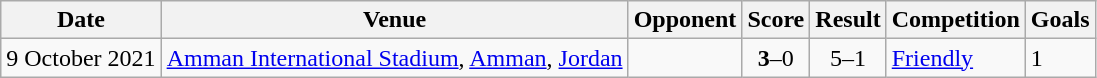<table class="wikitable">
<tr>
<th>Date</th>
<th>Venue</th>
<th>Opponent</th>
<th>Score</th>
<th>Result</th>
<th>Competition</th>
<th>Goals</th>
</tr>
<tr>
<td>9 October 2021</td>
<td><a href='#'>Amman International Stadium</a>, <a href='#'>Amman</a>, <a href='#'>Jordan</a></td>
<td></td>
<td align=center><strong>3</strong>–0</td>
<td align=center>5–1</td>
<td><a href='#'>Friendly</a></td>
<td>1</td>
</tr>
</table>
